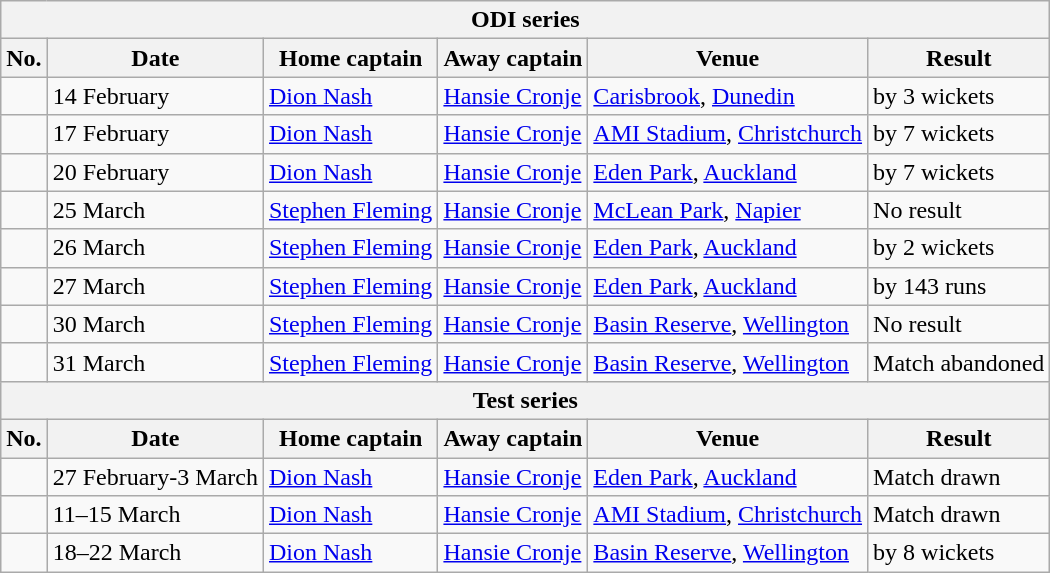<table class="wikitable">
<tr>
<th colspan="9">ODI series</th>
</tr>
<tr>
<th>No.</th>
<th>Date</th>
<th>Home captain</th>
<th>Away captain</th>
<th>Venue</th>
<th>Result</th>
</tr>
<tr>
<td></td>
<td>14 February</td>
<td><a href='#'>Dion Nash</a></td>
<td><a href='#'>Hansie Cronje</a></td>
<td><a href='#'>Carisbrook</a>, <a href='#'>Dunedin</a></td>
<td> by 3 wickets</td>
</tr>
<tr>
<td></td>
<td>17 February</td>
<td><a href='#'>Dion Nash</a></td>
<td><a href='#'>Hansie Cronje</a></td>
<td><a href='#'>AMI Stadium</a>, <a href='#'>Christchurch</a></td>
<td> by 7 wickets</td>
</tr>
<tr>
<td></td>
<td>20 February</td>
<td><a href='#'>Dion Nash</a></td>
<td><a href='#'>Hansie Cronje</a></td>
<td><a href='#'>Eden Park</a>, <a href='#'>Auckland</a></td>
<td> by 7 wickets</td>
</tr>
<tr>
<td></td>
<td>25 March</td>
<td><a href='#'>Stephen Fleming</a></td>
<td><a href='#'>Hansie Cronje</a></td>
<td><a href='#'>McLean Park</a>, <a href='#'>Napier</a></td>
<td>No result</td>
</tr>
<tr>
<td></td>
<td>26 March</td>
<td><a href='#'>Stephen Fleming</a></td>
<td><a href='#'>Hansie Cronje</a></td>
<td><a href='#'>Eden Park</a>, <a href='#'>Auckland</a></td>
<td> by 2 wickets</td>
</tr>
<tr>
<td></td>
<td>27 March</td>
<td><a href='#'>Stephen Fleming</a></td>
<td><a href='#'>Hansie Cronje</a></td>
<td><a href='#'>Eden Park</a>, <a href='#'>Auckland</a></td>
<td> by 143 runs</td>
</tr>
<tr>
<td></td>
<td>30 March</td>
<td><a href='#'>Stephen Fleming</a></td>
<td><a href='#'>Hansie Cronje</a></td>
<td><a href='#'>Basin Reserve</a>, <a href='#'>Wellington</a></td>
<td>No result</td>
</tr>
<tr>
<td></td>
<td>31 March</td>
<td><a href='#'>Stephen Fleming</a></td>
<td><a href='#'>Hansie Cronje</a></td>
<td><a href='#'>Basin Reserve</a>, <a href='#'>Wellington</a></td>
<td>Match abandoned</td>
</tr>
<tr>
<th colspan="9">Test series</th>
</tr>
<tr>
<th>No.</th>
<th>Date</th>
<th>Home captain</th>
<th>Away captain</th>
<th>Venue</th>
<th>Result</th>
</tr>
<tr>
<td></td>
<td>27 February-3 March</td>
<td><a href='#'>Dion Nash</a></td>
<td><a href='#'>Hansie Cronje</a></td>
<td><a href='#'>Eden Park</a>, <a href='#'>Auckland</a></td>
<td>Match drawn</td>
</tr>
<tr>
<td></td>
<td>11–15 March</td>
<td><a href='#'>Dion Nash</a></td>
<td><a href='#'>Hansie Cronje</a></td>
<td><a href='#'>AMI Stadium</a>, <a href='#'>Christchurch</a></td>
<td>Match drawn</td>
</tr>
<tr>
<td></td>
<td>18–22 March</td>
<td><a href='#'>Dion Nash</a></td>
<td><a href='#'>Hansie Cronje</a></td>
<td><a href='#'>Basin Reserve</a>, <a href='#'>Wellington</a></td>
<td> by 8 wickets</td>
</tr>
</table>
